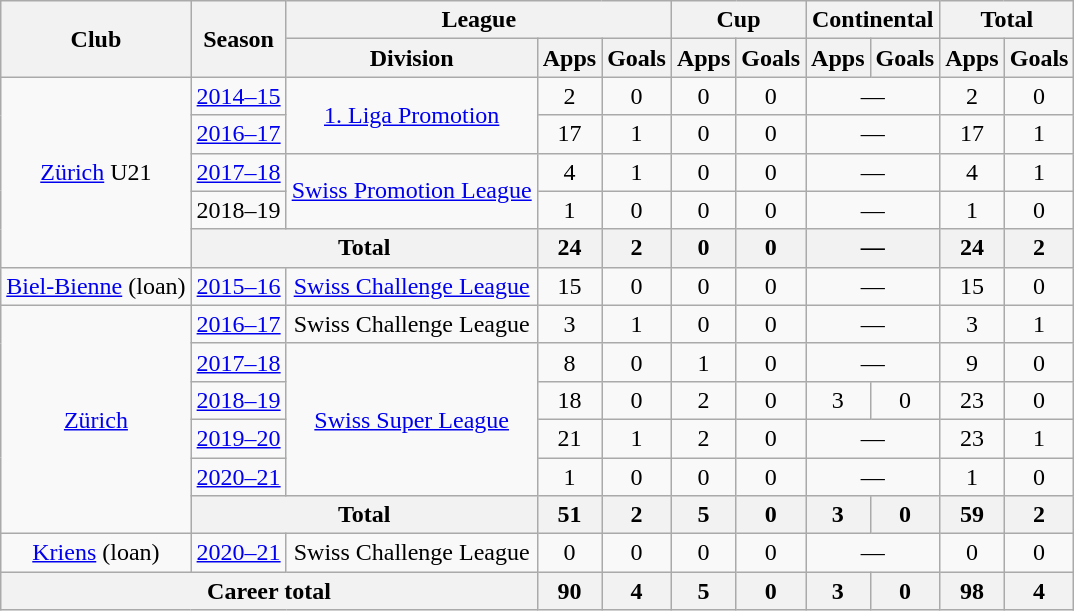<table class="wikitable" style="text-align:center">
<tr>
<th rowspan="2">Club</th>
<th rowspan="2">Season</th>
<th colspan="3">League</th>
<th colspan="2">Cup</th>
<th colspan="2">Continental</th>
<th colspan="2">Total</th>
</tr>
<tr>
<th>Division</th>
<th>Apps</th>
<th>Goals</th>
<th>Apps</th>
<th>Goals</th>
<th>Apps</th>
<th>Goals</th>
<th>Apps</th>
<th>Goals</th>
</tr>
<tr>
<td rowspan="5"><a href='#'>Zürich</a> U21</td>
<td><a href='#'>2014–15</a></td>
<td rowspan="2"><a href='#'>1. Liga Promotion</a></td>
<td>2</td>
<td>0</td>
<td>0</td>
<td>0</td>
<td colspan="2">—</td>
<td>2</td>
<td>0</td>
</tr>
<tr>
<td><a href='#'>2016–17</a></td>
<td>17</td>
<td>1</td>
<td>0</td>
<td>0</td>
<td colspan="2">—</td>
<td>17</td>
<td>1</td>
</tr>
<tr>
<td><a href='#'>2017–18</a></td>
<td rowspan="2"><a href='#'>Swiss Promotion League</a></td>
<td>4</td>
<td>1</td>
<td>0</td>
<td>0</td>
<td colspan="2">—</td>
<td>4</td>
<td>1</td>
</tr>
<tr>
<td>2018–19</td>
<td>1</td>
<td>0</td>
<td>0</td>
<td>0</td>
<td colspan="2">—</td>
<td>1</td>
<td>0</td>
</tr>
<tr>
<th colspan="2">Total</th>
<th>24</th>
<th>2</th>
<th>0</th>
<th>0</th>
<th colspan="2">—</th>
<th>24</th>
<th>2</th>
</tr>
<tr>
<td><a href='#'>Biel-Bienne</a> (loan)</td>
<td><a href='#'>2015–16</a></td>
<td><a href='#'>Swiss Challenge League</a></td>
<td>15</td>
<td>0</td>
<td>0</td>
<td>0</td>
<td colspan="2">—</td>
<td>15</td>
<td>0</td>
</tr>
<tr>
<td rowspan="6"><a href='#'>Zürich</a></td>
<td><a href='#'>2016–17</a></td>
<td>Swiss Challenge League</td>
<td>3</td>
<td>1</td>
<td>0</td>
<td>0</td>
<td colspan="2">—</td>
<td>3</td>
<td>1</td>
</tr>
<tr>
<td><a href='#'>2017–18</a></td>
<td rowspan="4"><a href='#'>Swiss Super League</a></td>
<td>8</td>
<td>0</td>
<td>1</td>
<td>0</td>
<td colspan="2">—</td>
<td>9</td>
<td>0</td>
</tr>
<tr>
<td><a href='#'>2018–19</a></td>
<td>18</td>
<td>0</td>
<td>2</td>
<td>0</td>
<td>3</td>
<td>0</td>
<td>23</td>
<td>0</td>
</tr>
<tr>
<td><a href='#'>2019–20</a></td>
<td>21</td>
<td>1</td>
<td>2</td>
<td>0</td>
<td colspan="2">—</td>
<td>23</td>
<td>1</td>
</tr>
<tr>
<td><a href='#'>2020–21</a></td>
<td>1</td>
<td>0</td>
<td>0</td>
<td>0</td>
<td colspan="2">—</td>
<td>1</td>
<td>0</td>
</tr>
<tr>
<th colspan="2">Total</th>
<th>51</th>
<th>2</th>
<th>5</th>
<th>0</th>
<th>3</th>
<th>0</th>
<th>59</th>
<th>2</th>
</tr>
<tr>
<td><a href='#'>Kriens</a> (loan)</td>
<td><a href='#'>2020–21</a></td>
<td>Swiss Challenge League</td>
<td>0</td>
<td>0</td>
<td>0</td>
<td>0</td>
<td colspan="2">—</td>
<td>0</td>
<td>0</td>
</tr>
<tr>
<th colspan="3">Career total</th>
<th>90</th>
<th>4</th>
<th>5</th>
<th>0</th>
<th>3</th>
<th>0</th>
<th>98</th>
<th>4</th>
</tr>
</table>
